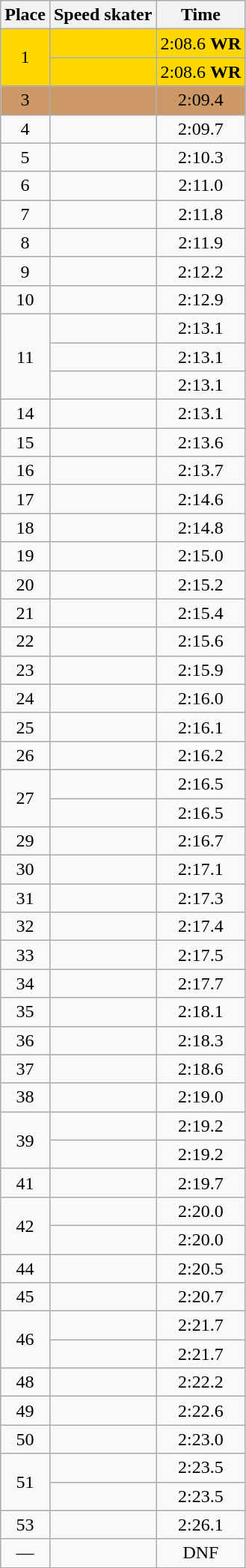<table class="wikitable" style="text-align:center">
<tr>
<th>Place</th>
<th>Speed skater</th>
<th>Time</th>
</tr>
<tr bgcolor=gold>
<td rowspan=2>1</td>
<td align=left></td>
<td>2:08.6 <strong>WR</strong></td>
</tr>
<tr bgcolor=gold>
<td align=left></td>
<td>2:08.6 <strong>WR</strong></td>
</tr>
<tr bgcolor=cc9966>
<td>3</td>
<td align=left></td>
<td>2:09.4</td>
</tr>
<tr>
<td>4</td>
<td align=left></td>
<td>2:09.7</td>
</tr>
<tr>
<td>5</td>
<td align=left></td>
<td>2:10.3</td>
</tr>
<tr>
<td>6</td>
<td align=left></td>
<td>2:11.0</td>
</tr>
<tr>
<td>7</td>
<td align=left></td>
<td>2:11.8</td>
</tr>
<tr>
<td>8</td>
<td align=left></td>
<td>2:11.9</td>
</tr>
<tr>
<td>9</td>
<td align=left></td>
<td>2:12.2</td>
</tr>
<tr>
<td>10</td>
<td align=left></td>
<td>2:12.9</td>
</tr>
<tr>
<td rowspan=3>11</td>
<td align=left></td>
<td>2:13.1</td>
</tr>
<tr>
<td align=left></td>
<td>2:13.1</td>
</tr>
<tr>
<td align=left></td>
<td>2:13.1</td>
</tr>
<tr>
<td>14</td>
<td align=left></td>
<td>2:13.1</td>
</tr>
<tr>
<td>15</td>
<td align=left></td>
<td>2:13.6</td>
</tr>
<tr>
<td>16</td>
<td align=left></td>
<td>2:13.7</td>
</tr>
<tr>
<td>17</td>
<td align=left></td>
<td>2:14.6</td>
</tr>
<tr>
<td>18</td>
<td align=left></td>
<td>2:14.8</td>
</tr>
<tr>
<td>19</td>
<td align=left></td>
<td>2:15.0</td>
</tr>
<tr>
<td>20</td>
<td align=left></td>
<td>2:15.2</td>
</tr>
<tr>
<td>21</td>
<td align=left></td>
<td>2:15.4</td>
</tr>
<tr>
<td>22</td>
<td Align=left></td>
<td>2:15.6</td>
</tr>
<tr>
<td>23</td>
<td align=left></td>
<td>2:15.9</td>
</tr>
<tr>
<td>24</td>
<td align=left></td>
<td>2:16.0</td>
</tr>
<tr>
<td>25</td>
<td align=left></td>
<td>2:16.1</td>
</tr>
<tr>
<td>26</td>
<td align=left></td>
<td>2:16.2</td>
</tr>
<tr>
<td rowspan=2>27</td>
<td align=left></td>
<td>2:16.5</td>
</tr>
<tr>
<td align=left></td>
<td>2:16.5</td>
</tr>
<tr>
<td>29</td>
<td align=left></td>
<td>2:16.7</td>
</tr>
<tr>
<td>30</td>
<td align=left></td>
<td>2:17.1</td>
</tr>
<tr>
<td>31</td>
<td align=left></td>
<td>2:17.3</td>
</tr>
<tr>
<td>32</td>
<td align=left></td>
<td>2:17.4</td>
</tr>
<tr>
<td>33</td>
<td align=left></td>
<td>2:17.5</td>
</tr>
<tr>
<td>34</td>
<td align=left></td>
<td>2:17.7</td>
</tr>
<tr>
<td>35</td>
<td align=left></td>
<td>2:18.1</td>
</tr>
<tr>
<td>36</td>
<td align=left></td>
<td>2:18.3</td>
</tr>
<tr>
<td>37</td>
<td align=left></td>
<td>2:18.6</td>
</tr>
<tr>
<td>38</td>
<td align=left></td>
<td>2:19.0</td>
</tr>
<tr>
<td rowspan=2>39</td>
<td align=left></td>
<td>2:19.2</td>
</tr>
<tr>
<td align=left></td>
<td>2:19.2</td>
</tr>
<tr>
<td>41</td>
<td align=left></td>
<td>2:19.7</td>
</tr>
<tr>
<td rowspan=2>42</td>
<td align=left></td>
<td>2:20.0</td>
</tr>
<tr>
<td align=left></td>
<td>2:20.0</td>
</tr>
<tr>
<td>44</td>
<td align=left></td>
<td>2:20.5</td>
</tr>
<tr>
<td>45</td>
<td align=left></td>
<td>2:20.7</td>
</tr>
<tr>
<td rowspan=2>46</td>
<td align=left></td>
<td>2:21.7</td>
</tr>
<tr>
<td align=left></td>
<td>2:21.7</td>
</tr>
<tr>
<td>48</td>
<td align=left></td>
<td>2:22.2</td>
</tr>
<tr>
<td>49</td>
<td align=left></td>
<td>2:22.6</td>
</tr>
<tr>
<td>50</td>
<td align=left></td>
<td>2:23.0</td>
</tr>
<tr>
<td rowspan=2>51</td>
<td align=left></td>
<td>2:23.5</td>
</tr>
<tr>
<td align=left></td>
<td>2:23.5</td>
</tr>
<tr>
<td>53</td>
<td align=left></td>
<td>2:26.1</td>
</tr>
<tr>
<td>—</td>
<td align=left></td>
<td>DNF</td>
</tr>
</table>
